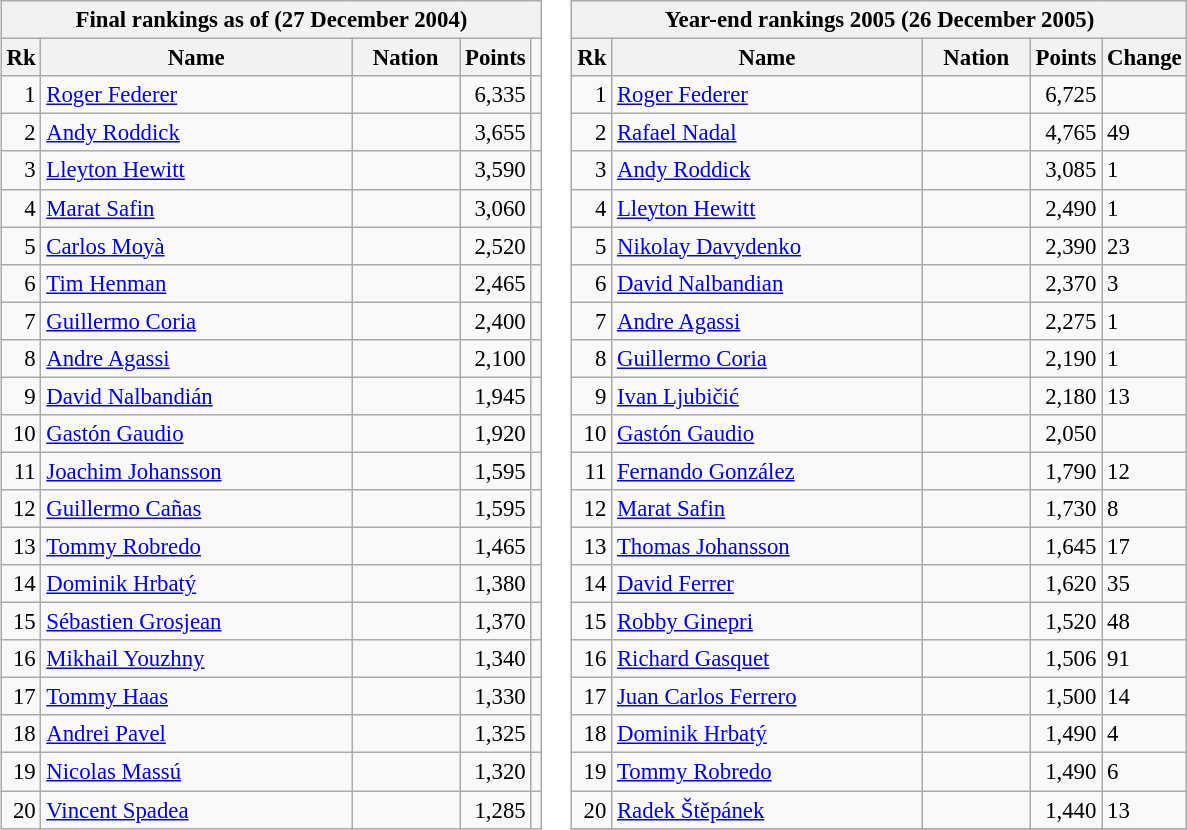<table>
<tr valign="top">
<td><br><table class="wikitable" style="font-size:95%">
<tr>
<th colspan="7">Final rankings as of (27 December 2004)</th>
</tr>
<tr valign="top">
<th>Rk</th>
<th width="200">Name</th>
<th width="65">Nation</th>
<th>Points</th>
</tr>
<tr>
<td align="right">1</td>
<td><a href='#'>Roger Federer</a></td>
<td></td>
<td align="right">6,335</td>
<td></td>
</tr>
<tr>
<td align="right">2</td>
<td><a href='#'>Andy Roddick</a></td>
<td></td>
<td align="right">3,655</td>
<td></td>
</tr>
<tr>
<td align="right">3</td>
<td><a href='#'>Lleyton Hewitt</a></td>
<td></td>
<td align="right">3,590</td>
<td></td>
</tr>
<tr>
<td align="right">4</td>
<td><a href='#'>Marat Safin</a></td>
<td></td>
<td align="right">3,060</td>
<td></td>
</tr>
<tr>
<td align="right">5</td>
<td><a href='#'>Carlos Moyà</a></td>
<td></td>
<td align="right">2,520</td>
<td></td>
</tr>
<tr>
<td align="right">6</td>
<td><a href='#'>Tim Henman</a></td>
<td></td>
<td align="right">2,465</td>
<td></td>
</tr>
<tr>
<td align="right">7</td>
<td><a href='#'>Guillermo Coria</a></td>
<td></td>
<td align="right">2,400</td>
<td></td>
</tr>
<tr>
<td align="right">8</td>
<td><a href='#'>Andre Agassi</a></td>
<td></td>
<td align="right">2,100</td>
<td></td>
</tr>
<tr>
<td align="right">9</td>
<td><a href='#'>David Nalbandián</a></td>
<td></td>
<td align="right">1,945</td>
<td></td>
</tr>
<tr>
<td align="right">10</td>
<td><a href='#'>Gastón Gaudio</a></td>
<td></td>
<td align="right">1,920</td>
<td></td>
</tr>
<tr>
<td align="right">11</td>
<td><a href='#'>Joachim Johansson</a></td>
<td></td>
<td align="right">1,595</td>
<td></td>
</tr>
<tr>
<td align="right">12</td>
<td><a href='#'>Guillermo Cañas</a></td>
<td></td>
<td align="right">1,595</td>
<td></td>
</tr>
<tr>
<td align="right">13</td>
<td><a href='#'>Tommy Robredo</a></td>
<td></td>
<td align="right">1,465</td>
<td></td>
</tr>
<tr>
<td align="right">14</td>
<td><a href='#'>Dominik Hrbatý</a></td>
<td></td>
<td align="right">1,380</td>
<td></td>
</tr>
<tr>
<td align="right">15</td>
<td><a href='#'>Sébastien Grosjean</a></td>
<td></td>
<td align="right">1,370</td>
<td></td>
</tr>
<tr>
<td align="right">16</td>
<td><a href='#'>Mikhail Youzhny</a></td>
<td></td>
<td align="right">1,340</td>
<td></td>
</tr>
<tr>
<td align="right">17</td>
<td><a href='#'>Tommy Haas</a></td>
<td></td>
<td align="right">1,330</td>
<td></td>
</tr>
<tr>
<td align="right">18</td>
<td><a href='#'>Andrei Pavel</a></td>
<td></td>
<td align="right">1,325</td>
<td></td>
</tr>
<tr>
<td align="right">19</td>
<td><a href='#'>Nicolas Massú</a></td>
<td></td>
<td align="right">1,320</td>
<td></td>
</tr>
<tr>
<td align="right">20</td>
<td><a href='#'>Vincent Spadea</a></td>
<td></td>
<td align="right">1,285</td>
<td></td>
</tr>
</table>
</td>
<td><br><table class="wikitable" style="font-size:95%">
<tr>
<th colspan="5">Year-end rankings 2005 (26 December 2005)</th>
</tr>
<tr>
<th>Rk</th>
<th width="200">Name</th>
<th width="65">Nation</th>
<th>Points</th>
<th>Change</th>
</tr>
<tr>
<td align="right">1</td>
<td><a href='#'>Roger Federer</a></td>
<td></td>
<td align="right">6,725</td>
<td></td>
</tr>
<tr>
<td align="right">2</td>
<td><a href='#'>Rafael Nadal</a></td>
<td></td>
<td align="right">4,765</td>
<td> 49</td>
</tr>
<tr>
<td align="right">3</td>
<td><a href='#'>Andy Roddick</a></td>
<td></td>
<td align="right">3,085</td>
<td> 1</td>
</tr>
<tr>
<td align="right">4</td>
<td><a href='#'>Lleyton Hewitt</a></td>
<td></td>
<td align="right">2,490</td>
<td> 1</td>
</tr>
<tr>
<td align="right">5</td>
<td><a href='#'>Nikolay Davydenko</a></td>
<td></td>
<td align="right">2,390</td>
<td> 23</td>
</tr>
<tr>
<td align="right">6</td>
<td><a href='#'>David Nalbandian</a></td>
<td></td>
<td align="right">2,370</td>
<td> 3</td>
</tr>
<tr>
<td align="right">7</td>
<td><a href='#'>Andre Agassi</a></td>
<td></td>
<td align="right">2,275</td>
<td> 1</td>
</tr>
<tr>
<td align="right">8</td>
<td><a href='#'>Guillermo Coria</a></td>
<td></td>
<td align="right">2,190</td>
<td> 1</td>
</tr>
<tr>
<td align="right">9</td>
<td><a href='#'>Ivan Ljubičić</a></td>
<td></td>
<td align="right">2,180</td>
<td> 13</td>
</tr>
<tr>
<td align="right">10</td>
<td><a href='#'>Gastón Gaudio</a></td>
<td></td>
<td align="right">2,050</td>
<td></td>
</tr>
<tr>
<td align="right">11</td>
<td><a href='#'>Fernando González</a></td>
<td></td>
<td align="right">1,790</td>
<td> 12</td>
</tr>
<tr>
<td align="right">12</td>
<td><a href='#'>Marat Safin</a></td>
<td></td>
<td align="right">1,730</td>
<td> 8</td>
</tr>
<tr>
<td align="right">13</td>
<td><a href='#'>Thomas Johansson</a></td>
<td></td>
<td align="right">1,645</td>
<td> 17</td>
</tr>
<tr>
<td align="right">14</td>
<td><a href='#'>David Ferrer</a></td>
<td></td>
<td align="right">1,620</td>
<td> 35</td>
</tr>
<tr>
<td align="right">15</td>
<td><a href='#'>Robby Ginepri</a></td>
<td></td>
<td align="right">1,520</td>
<td> 48</td>
</tr>
<tr>
<td align="right">16</td>
<td><a href='#'>Richard Gasquet</a></td>
<td></td>
<td align="right">1,506</td>
<td> 91</td>
</tr>
<tr>
<td align="right">17</td>
<td><a href='#'>Juan Carlos Ferrero</a></td>
<td></td>
<td align="right">1,500</td>
<td> 14</td>
</tr>
<tr>
<td align="right">18</td>
<td><a href='#'>Dominik Hrbatý</a></td>
<td></td>
<td align="right">1,490</td>
<td> 4</td>
</tr>
<tr>
<td align="right">19</td>
<td><a href='#'>Tommy Robredo</a></td>
<td></td>
<td align="right">1,490</td>
<td> 6</td>
</tr>
<tr>
<td align="right">20</td>
<td><a href='#'>Radek Štěpánek</a></td>
<td></td>
<td align="right">1,440</td>
<td> 13</td>
</tr>
<tr>
</tr>
</table>
</td>
</tr>
<tr>
</tr>
</table>
